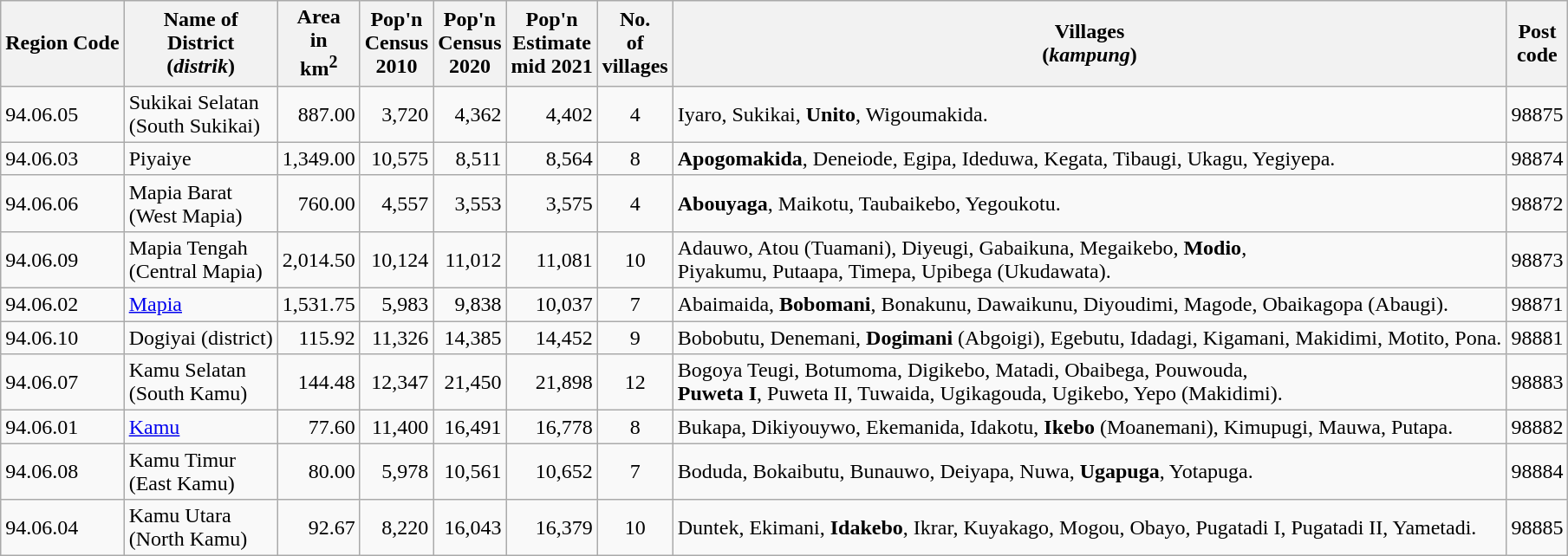<table class="wikitable">
<tr>
<th>Region Code</th>
<th>Name of<br>District<br>(<em>distrik</em>)</th>
<th>Area <br>in<br>km<sup>2</sup></th>
<th>Pop'n <br> Census <br> 2010</th>
<th>Pop'n <br> Census <br> 2020</th>
<th>Pop'n <br> Estimate <br> mid 2021</th>
<th>No. <br>of<br>villages</th>
<th>Villages<br>(<em>kampung</em>)</th>
<th>Post<br>code</th>
</tr>
<tr>
<td>94.06.05</td>
<td>Sukikai Selatan <br>(South Sukikai)</td>
<td align="right">887.00</td>
<td align="right">3,720</td>
<td align="right">4,362</td>
<td align="right">4,402</td>
<td align="center">4</td>
<td>Iyaro, Sukikai, <strong>Unito</strong>, Wigoumakida.</td>
<td>98875</td>
</tr>
<tr>
<td>94.06.03</td>
<td>Piyaiye</td>
<td align="right">1,349.00</td>
<td align="right">10,575</td>
<td align="right">8,511</td>
<td align="right">8,564</td>
<td align="center">8</td>
<td><strong>Apogomakida</strong>, Deneiode, Egipa, Ideduwa, Kegata, Tibaugi, Ukagu, Yegiyepa.</td>
<td>98874</td>
</tr>
<tr>
<td>94.06.06</td>
<td>Mapia Barat <br>(West Mapia)</td>
<td align="right">760.00</td>
<td align="right">4,557</td>
<td align="right">3,553</td>
<td align="right">3,575</td>
<td align="center">4</td>
<td><strong>Abouyaga</strong>, Maikotu, Taubaikebo, Yegoukotu.</td>
<td>98872</td>
</tr>
<tr>
<td>94.06.09</td>
<td>Mapia Tengah <br>(Central Mapia)</td>
<td align="right">2,014.50</td>
<td align="right">10,124</td>
<td align="right">11,012</td>
<td align="right">11,081</td>
<td align="center">10</td>
<td>Adauwo, Atou (Tuamani), Diyeugi, Gabaikuna, Megaikebo, <strong>Modio</strong>, <br>Piyakumu, Putaapa, Timepa, Upibega (Ukudawata).</td>
<td>98873</td>
</tr>
<tr>
<td>94.06.02</td>
<td><a href='#'>Mapia</a></td>
<td align="right">1,531.75</td>
<td align="right">5,983</td>
<td align="right">9,838</td>
<td align="right">10,037</td>
<td align="center">7</td>
<td>Abaimaida, <strong>Bobomani</strong>, Bonakunu, Dawaikunu, Diyoudimi, Magode,  Obaikagopa (Abaugi).</td>
<td>98871</td>
</tr>
<tr>
<td>94.06.10</td>
<td>Dogiyai (district)</td>
<td align="right">115.92</td>
<td align="right">11,326</td>
<td align="right">14,385</td>
<td align="right">14,452</td>
<td align="center">9</td>
<td>Bobobutu, Denemani, <strong>Dogimani</strong> (Abgoigi), Egebutu, Idadagi, Kigamani, Makidimi, Motito, Pona.</td>
<td>98881</td>
</tr>
<tr>
<td>94.06.07</td>
<td>Kamu Selatan <br>(South Kamu)</td>
<td align="right">144.48</td>
<td align="right">12,347</td>
<td align="right">21,450</td>
<td align="right">21,898</td>
<td align="center">12</td>
<td>Bogoya Teugi, Botumoma, Digikebo, Matadi, Obaibega, Pouwouda, <br><strong>Puweta I</strong>, Puweta II, Tuwaida, Ugikagouda, Ugikebo, Yepo (Makidimi).</td>
<td>98883</td>
</tr>
<tr>
<td>94.06.01</td>
<td><a href='#'>Kamu</a></td>
<td align="right">77.60</td>
<td align="right">11,400</td>
<td align="right">16,491</td>
<td align="right">16,778</td>
<td align="center">8</td>
<td>Bukapa, Dikiyouywo, Ekemanida, Idakotu, <strong>Ikebo</strong> (Moanemani), Kimupugi, Mauwa, Putapa.</td>
<td>98882</td>
</tr>
<tr (*)>
<td>94.06.08</td>
<td>Kamu Timur <br>(East Kamu)</td>
<td align="right">80.00</td>
<td align="right">5,978</td>
<td align="right">10,561</td>
<td align="right">10,652</td>
<td align="center">7</td>
<td>Boduda, Bokaibutu, Bunauwo, Deiyapa, Nuwa, <strong>Ugapuga</strong>, Yotapuga.</td>
<td>98884</td>
</tr>
<tr>
<td>94.06.04</td>
<td>Kamu Utara <br>(North Kamu)</td>
<td align="right">92.67</td>
<td align="right">8,220</td>
<td align="right">16,043</td>
<td align="right">16,379</td>
<td align="center">10</td>
<td>Duntek, Ekimani, <strong>Idakebo</strong>, Ikrar, Kuyakago, Mogou, Obayo, Pugatadi I, Pugatadi II, Yametadi.</td>
<td>98885</td>
</tr>
</table>
